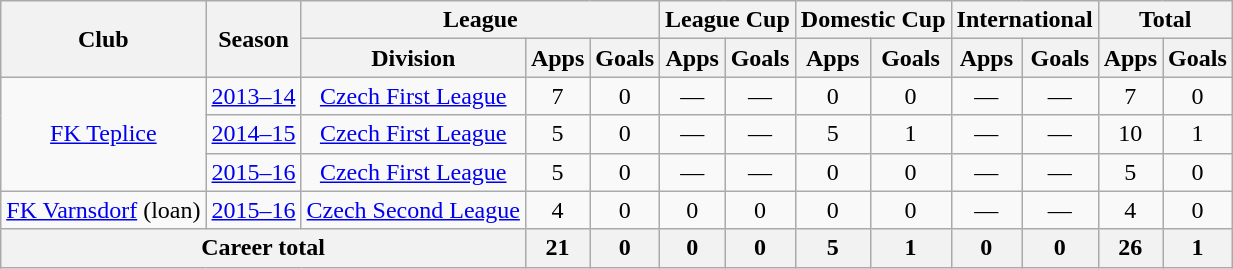<table class="wikitable" style="text-align: center;">
<tr>
<th rowspan="2">Club</th>
<th rowspan="2">Season</th>
<th colspan="3">League</th>
<th colspan="2">League Cup</th>
<th colspan="2">Domestic Cup</th>
<th colspan="2">International</th>
<th colspan="2">Total</th>
</tr>
<tr>
<th>Division</th>
<th>Apps</th>
<th>Goals</th>
<th>Apps</th>
<th>Goals</th>
<th>Apps</th>
<th>Goals</th>
<th>Apps</th>
<th>Goals</th>
<th>Apps</th>
<th>Goals</th>
</tr>
<tr>
<td rowspan="3"><a href='#'>FK Teplice</a></td>
<td><a href='#'>2013–14</a></td>
<td><a href='#'>Czech First League</a></td>
<td>7</td>
<td>0</td>
<td>—</td>
<td>—</td>
<td>0</td>
<td>0</td>
<td>—</td>
<td>—</td>
<td>7</td>
<td>0</td>
</tr>
<tr>
<td><a href='#'>2014–15</a></td>
<td><a href='#'>Czech First League</a></td>
<td>5</td>
<td>0</td>
<td>—</td>
<td>—</td>
<td>5</td>
<td>1</td>
<td>—</td>
<td>—</td>
<td>10</td>
<td>1</td>
</tr>
<tr>
<td><a href='#'>2015–16</a></td>
<td><a href='#'>Czech First League</a></td>
<td>5</td>
<td>0</td>
<td>—</td>
<td>—</td>
<td>0</td>
<td>0</td>
<td>—</td>
<td>—</td>
<td>5</td>
<td>0</td>
</tr>
<tr>
<td rowspan="1"><a href='#'>FK Varnsdorf</a> (loan)</td>
<td><a href='#'>2015–16</a></td>
<td><a href='#'>Czech Second League</a></td>
<td>4</td>
<td>0</td>
<td>0</td>
<td>0</td>
<td>0</td>
<td>0</td>
<td>—</td>
<td>—</td>
<td>4</td>
<td>0</td>
</tr>
<tr>
<th colspan="3">Career total</th>
<th>21</th>
<th>0</th>
<th>0</th>
<th>0</th>
<th>5</th>
<th>1</th>
<th>0</th>
<th>0</th>
<th>26</th>
<th>1</th>
</tr>
</table>
